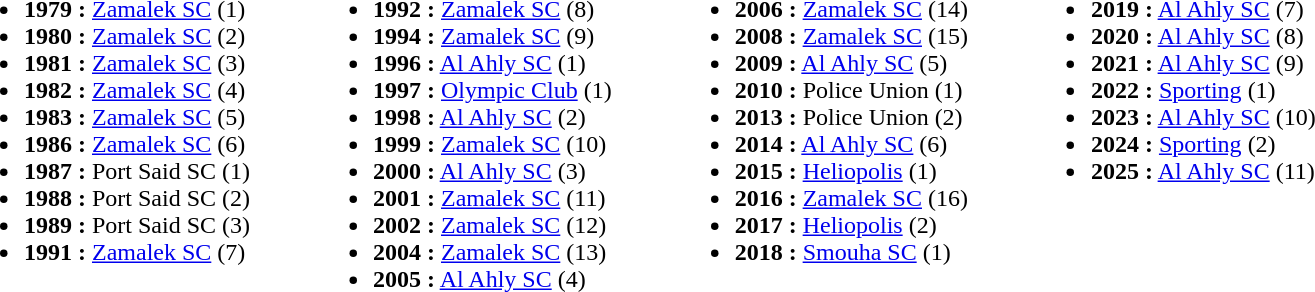<table border="0" cellpadding="20">
<tr valign="top">
<td><br><ul><li><strong>1979 :</strong> <a href='#'>Zamalek SC</a> (1)</li><li><strong>1980 :</strong> <a href='#'>Zamalek SC</a> (2)</li><li><strong>1981 :</strong> <a href='#'>Zamalek SC</a> (3)</li><li><strong>1982 :</strong> <a href='#'>Zamalek SC</a> (4)</li><li><strong>1983 :</strong> <a href='#'>Zamalek SC</a> (5)</li><li><strong>1986 :</strong> <a href='#'>Zamalek SC</a> (6)</li><li><strong>1987 :</strong> Port Said SC (1)</li><li><strong>1988 :</strong> Port Said SC (2)</li><li><strong>1989 :</strong> Port Said SC (3)</li><li><strong>1991 :</strong> <a href='#'>Zamalek SC</a> (7)</li></ul></td>
<td><br><ul><li><strong>1992 :</strong> <a href='#'>Zamalek SC</a> (8)</li><li><strong>1994 :</strong> <a href='#'>Zamalek SC</a> (9)</li><li><strong>1996 :</strong> <a href='#'>Al Ahly SC</a> (1)</li><li><strong>1997 :</strong> <a href='#'>Olympic Club</a> (1)</li><li><strong>1998 :</strong> <a href='#'>Al Ahly SC</a> (2)</li><li><strong>1999 :</strong> <a href='#'>Zamalek SC</a> (10)</li><li><strong>2000 :</strong> <a href='#'>Al Ahly SC</a> (3)</li><li><strong>2001 :</strong> <a href='#'>Zamalek SC</a> (11)</li><li><strong>2002 :</strong> <a href='#'>Zamalek SC</a> (12)</li><li><strong>2004 :</strong> <a href='#'>Zamalek SC</a> (13)</li><li><strong>2005 :</strong> <a href='#'>Al Ahly SC</a> (4)</li></ul></td>
<td><br><ul><li><strong>2006 :</strong> <a href='#'>Zamalek SC</a> (14)</li><li><strong>2008 :</strong> <a href='#'>Zamalek SC</a> (15)</li><li><strong>2009 :</strong> <a href='#'>Al Ahly SC</a> (5)</li><li><strong>2010 :</strong> Police Union (1)</li><li><strong>2013 :</strong> Police Union (2)</li><li><strong>2014 :</strong> <a href='#'>Al Ahly SC</a> (6)</li><li><strong>2015 :</strong> <a href='#'>Heliopolis</a> (1)</li><li><strong>2016 :</strong> <a href='#'>Zamalek SC</a> (16)</li><li><strong>2017 :</strong> <a href='#'>Heliopolis</a> (2)</li><li><strong>2018 :</strong> <a href='#'>Smouha SC</a> (1)</li></ul></td>
<td><br><ul><li><strong>2019 :</strong> <a href='#'>Al Ahly SC</a> (7)</li><li><strong>2020 :</strong> <a href='#'>Al Ahly SC</a> (8)</li><li><strong>2021 :</strong> <a href='#'>Al Ahly SC</a> (9)</li><li><strong>2022 :</strong> <a href='#'>Sporting</a> (1)</li><li><strong>2023 :</strong> <a href='#'>Al Ahly SC</a> (10)</li><li><strong>2024 :</strong> <a href='#'>Sporting</a> (2)</li><li><strong>2025 :</strong> <a href='#'>Al Ahly SC</a> (11)</li></ul></td>
</tr>
</table>
